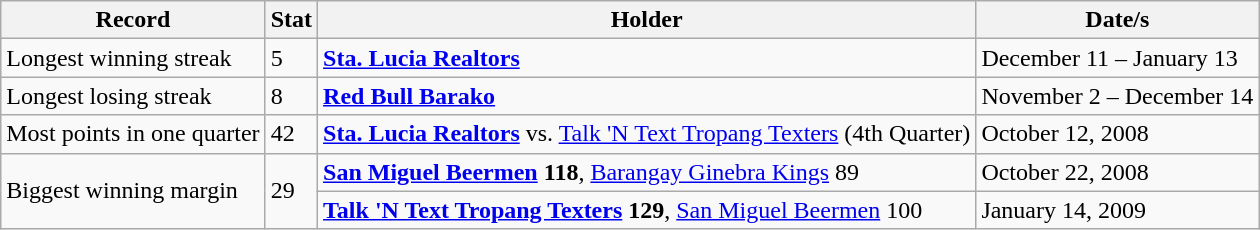<table class=wikitable>
<tr>
<th>Record</th>
<th>Stat</th>
<th>Holder</th>
<th>Date/s</th>
</tr>
<tr>
<td>Longest winning streak</td>
<td>5</td>
<td><strong><a href='#'>Sta. Lucia Realtors</a></strong></td>
<td>December 11 – January 13</td>
</tr>
<tr>
<td>Longest losing streak</td>
<td>8</td>
<td><strong><a href='#'>Red Bull Barako</a></strong></td>
<td>November 2 – December 14</td>
</tr>
<tr>
<td>Most points in one quarter</td>
<td>42</td>
<td><strong><a href='#'>Sta. Lucia Realtors</a></strong> vs. <a href='#'>Talk 'N Text Tropang Texters</a> (4th Quarter)</td>
<td>October 12, 2008</td>
</tr>
<tr>
<td rowspan=2>Biggest winning margin</td>
<td rowspan=2>29</td>
<td><strong><a href='#'>San Miguel Beermen</a> 118</strong>, <a href='#'>Barangay Ginebra Kings</a> 89</td>
<td>October 22, 2008</td>
</tr>
<tr>
<td><strong><a href='#'>Talk 'N Text Tropang Texters</a> 129</strong>, <a href='#'>San Miguel Beermen</a> 100</td>
<td>January 14, 2009</td>
</tr>
</table>
